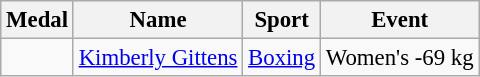<table class="wikitable sortable" style="font-size: 95%;">
<tr>
<th>Medal</th>
<th>Name</th>
<th>Sport</th>
<th>Event</th>
</tr>
<tr>
<td></td>
<td><a href='#'>Kimberly Gittens</a></td>
<td><a href='#'>Boxing</a></td>
<td>Women's -69 kg</td>
</tr>
</table>
